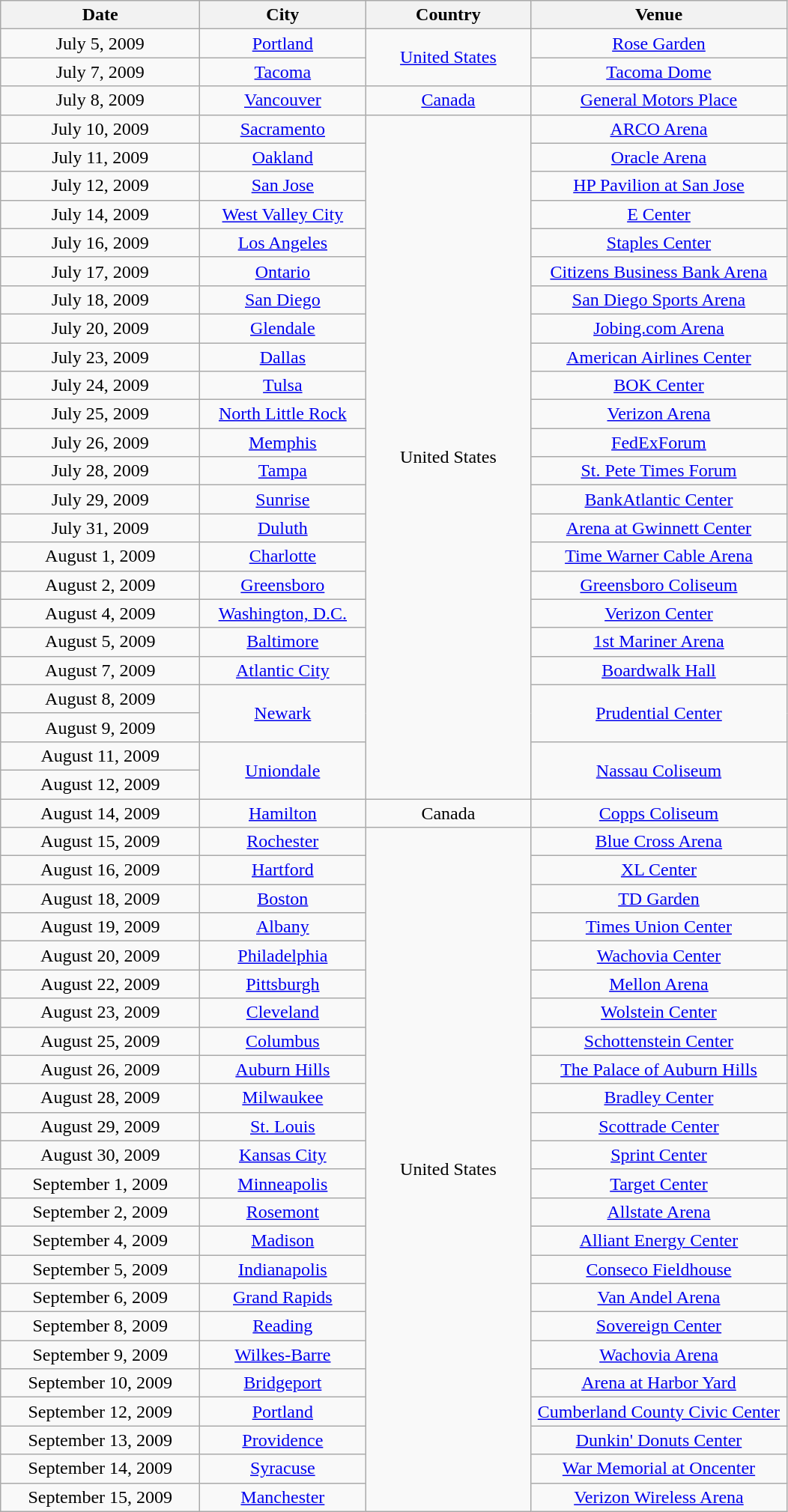<table class="wikitable" style="text-align:center;">
<tr>
<th width="170">Date</th>
<th width="140">City</th>
<th width="140">Country</th>
<th width="220">Venue</th>
</tr>
<tr>
<td>July 5, 2009</td>
<td><a href='#'>Portland</a></td>
<td rowspan="2"><a href='#'>United States</a></td>
<td><a href='#'>Rose Garden</a></td>
</tr>
<tr>
<td>July 7, 2009</td>
<td><a href='#'>Tacoma</a></td>
<td><a href='#'>Tacoma Dome</a></td>
</tr>
<tr>
<td>July 8, 2009</td>
<td><a href='#'>Vancouver</a></td>
<td><a href='#'>Canada</a></td>
<td><a href='#'>General Motors Place</a></td>
</tr>
<tr>
<td>July 10, 2009</td>
<td><a href='#'>Sacramento</a></td>
<td rowspan="24">United States</td>
<td><a href='#'>ARCO Arena</a></td>
</tr>
<tr>
<td>July 11, 2009</td>
<td><a href='#'>Oakland</a></td>
<td><a href='#'>Oracle Arena</a></td>
</tr>
<tr>
<td>July 12, 2009</td>
<td><a href='#'>San Jose</a></td>
<td><a href='#'>HP Pavilion at San Jose</a></td>
</tr>
<tr>
<td>July 14, 2009</td>
<td><a href='#'>West Valley City</a></td>
<td><a href='#'>E Center</a></td>
</tr>
<tr>
<td>July 16, 2009</td>
<td><a href='#'>Los Angeles</a></td>
<td><a href='#'>Staples Center</a></td>
</tr>
<tr>
<td>July 17, 2009</td>
<td><a href='#'>Ontario</a></td>
<td><a href='#'>Citizens Business Bank Arena</a></td>
</tr>
<tr>
<td>July 18, 2009</td>
<td><a href='#'>San Diego</a></td>
<td><a href='#'>San Diego Sports Arena</a></td>
</tr>
<tr>
<td>July 20, 2009</td>
<td><a href='#'>Glendale</a></td>
<td><a href='#'>Jobing.com Arena</a></td>
</tr>
<tr>
<td>July 23, 2009</td>
<td><a href='#'>Dallas</a></td>
<td><a href='#'>American Airlines Center</a></td>
</tr>
<tr>
<td>July 24, 2009</td>
<td><a href='#'>Tulsa</a></td>
<td><a href='#'>BOK Center</a></td>
</tr>
<tr>
<td>July 25, 2009</td>
<td><a href='#'>North Little Rock</a></td>
<td><a href='#'>Verizon Arena</a></td>
</tr>
<tr>
<td>July 26, 2009</td>
<td><a href='#'>Memphis</a></td>
<td><a href='#'>FedExForum</a></td>
</tr>
<tr>
<td>July 28, 2009</td>
<td><a href='#'>Tampa</a></td>
<td><a href='#'>St. Pete Times Forum</a></td>
</tr>
<tr>
<td>July 29, 2009</td>
<td><a href='#'>Sunrise</a></td>
<td><a href='#'>BankAtlantic Center</a></td>
</tr>
<tr>
<td>July 31, 2009</td>
<td><a href='#'>Duluth</a></td>
<td><a href='#'>Arena at Gwinnett Center</a></td>
</tr>
<tr>
<td>August 1, 2009</td>
<td><a href='#'>Charlotte</a></td>
<td><a href='#'>Time Warner Cable Arena</a></td>
</tr>
<tr>
<td>August 2, 2009</td>
<td><a href='#'>Greensboro</a></td>
<td><a href='#'>Greensboro Coliseum</a></td>
</tr>
<tr>
<td>August 4, 2009</td>
<td><a href='#'>Washington, D.C.</a></td>
<td><a href='#'>Verizon Center</a></td>
</tr>
<tr>
<td>August 5, 2009</td>
<td><a href='#'>Baltimore</a></td>
<td><a href='#'>1st Mariner Arena</a></td>
</tr>
<tr>
<td>August 7, 2009</td>
<td><a href='#'>Atlantic City</a></td>
<td><a href='#'>Boardwalk Hall</a></td>
</tr>
<tr>
<td>August 8, 2009</td>
<td rowspan="2"><a href='#'>Newark</a></td>
<td rowspan="2"><a href='#'>Prudential Center</a></td>
</tr>
<tr>
<td>August 9, 2009</td>
</tr>
<tr>
<td>August 11, 2009</td>
<td rowspan="2"><a href='#'>Uniondale</a></td>
<td rowspan="2"><a href='#'>Nassau Coliseum</a></td>
</tr>
<tr>
<td>August 12, 2009</td>
</tr>
<tr>
<td>August 14, 2009</td>
<td><a href='#'>Hamilton</a></td>
<td>Canada</td>
<td><a href='#'>Copps Coliseum</a></td>
</tr>
<tr>
<td>August 15, 2009</td>
<td><a href='#'>Rochester</a></td>
<td rowspan="24">United States</td>
<td><a href='#'>Blue Cross Arena</a></td>
</tr>
<tr>
<td>August 16, 2009</td>
<td><a href='#'>Hartford</a></td>
<td><a href='#'>XL Center</a></td>
</tr>
<tr>
<td>August 18, 2009</td>
<td><a href='#'>Boston</a></td>
<td><a href='#'>TD Garden</a></td>
</tr>
<tr>
<td>August 19, 2009</td>
<td><a href='#'>Albany</a></td>
<td><a href='#'>Times Union Center</a></td>
</tr>
<tr>
<td>August 20, 2009</td>
<td><a href='#'>Philadelphia</a></td>
<td><a href='#'>Wachovia Center</a></td>
</tr>
<tr>
<td>August 22, 2009</td>
<td><a href='#'>Pittsburgh</a></td>
<td><a href='#'>Mellon Arena</a></td>
</tr>
<tr>
<td>August 23, 2009</td>
<td><a href='#'>Cleveland</a></td>
<td><a href='#'>Wolstein Center</a></td>
</tr>
<tr>
<td>August 25, 2009</td>
<td><a href='#'>Columbus</a></td>
<td><a href='#'>Schottenstein Center</a></td>
</tr>
<tr>
<td>August 26, 2009</td>
<td><a href='#'>Auburn Hills</a></td>
<td><a href='#'>The Palace of Auburn Hills</a></td>
</tr>
<tr>
<td>August 28, 2009</td>
<td><a href='#'>Milwaukee</a></td>
<td><a href='#'>Bradley Center</a></td>
</tr>
<tr>
<td>August 29, 2009</td>
<td><a href='#'>St. Louis</a></td>
<td><a href='#'>Scottrade Center</a></td>
</tr>
<tr>
<td>August 30, 2009</td>
<td><a href='#'>Kansas City</a></td>
<td><a href='#'>Sprint Center</a></td>
</tr>
<tr>
<td>September 1, 2009</td>
<td><a href='#'>Minneapolis</a></td>
<td><a href='#'>Target Center</a></td>
</tr>
<tr>
<td>September 2, 2009</td>
<td><a href='#'>Rosemont</a></td>
<td><a href='#'>Allstate Arena</a></td>
</tr>
<tr>
<td>September 4, 2009</td>
<td><a href='#'>Madison</a></td>
<td><a href='#'>Alliant Energy Center</a></td>
</tr>
<tr>
<td>September 5, 2009</td>
<td><a href='#'>Indianapolis</a></td>
<td><a href='#'>Conseco Fieldhouse</a></td>
</tr>
<tr>
<td>September 6, 2009</td>
<td><a href='#'>Grand Rapids</a></td>
<td><a href='#'>Van Andel Arena</a></td>
</tr>
<tr>
<td>September 8, 2009</td>
<td><a href='#'>Reading</a></td>
<td><a href='#'>Sovereign Center</a></td>
</tr>
<tr>
<td>September 9, 2009</td>
<td><a href='#'>Wilkes-Barre</a></td>
<td><a href='#'>Wachovia Arena</a></td>
</tr>
<tr>
<td>September 10, 2009</td>
<td><a href='#'>Bridgeport</a></td>
<td><a href='#'>Arena at Harbor Yard</a></td>
</tr>
<tr>
<td>September 12, 2009</td>
<td><a href='#'>Portland</a></td>
<td><a href='#'>Cumberland County Civic Center</a></td>
</tr>
<tr>
<td>September 13, 2009</td>
<td><a href='#'>Providence</a></td>
<td><a href='#'>Dunkin' Donuts Center</a></td>
</tr>
<tr>
<td>September 14, 2009</td>
<td><a href='#'>Syracuse</a></td>
<td><a href='#'>War Memorial at Oncenter</a></td>
</tr>
<tr>
<td>September 15, 2009</td>
<td><a href='#'>Manchester</a></td>
<td><a href='#'>Verizon Wireless Arena</a></td>
</tr>
</table>
